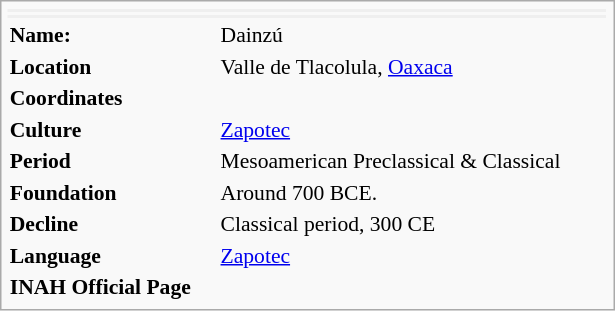<table class="infobox" style="font-size:90%; text-align:left; width:28.5em">
<tr>
<td style="background:#efefef;" align="center" colspan="2"></td>
</tr>
<tr>
<td style="background:#efefef;" align="center" colspan="2"></td>
</tr>
<tr>
<td><strong>Name:</strong></td>
<td>Dainzú</td>
</tr>
<tr>
<td><strong>Location</strong></td>
<td>Valle de Tlacolula, <a href='#'>Oaxaca</a><br></td>
</tr>
<tr>
<td><strong>Coordinates</strong></td>
<td></td>
</tr>
<tr>
<td><strong>Culture</strong></td>
<td><a href='#'>Zapotec</a></td>
</tr>
<tr>
<td><strong>Period</strong></td>
<td>Mesoamerican Preclassical & Classical</td>
</tr>
<tr>
<td><strong>Foundation</strong></td>
<td>Around 700 BCE.</td>
</tr>
<tr>
<td><strong>Decline</strong></td>
<td>Classical period, 300 CE</td>
</tr>
<tr>
<td><strong>Language</strong></td>
<td><a href='#'>Zapotec</a></td>
</tr>
<tr>
<td><strong>INAH Official Page</strong></td>
<td></td>
</tr>
</table>
